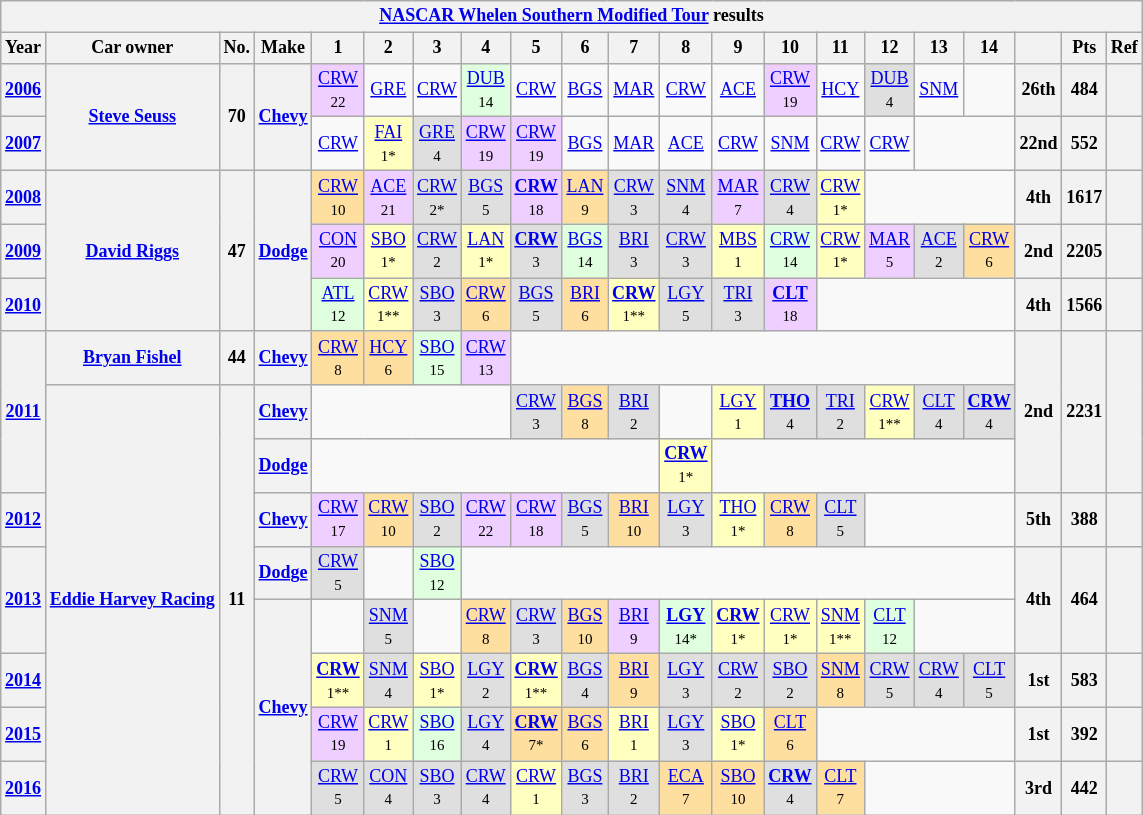<table class="wikitable" style="text-align:center; font-size:75%">
<tr>
<th colspan=23><a href='#'>NASCAR Whelen Southern Modified Tour</a> results</th>
</tr>
<tr>
<th>Year</th>
<th>Car owner</th>
<th>No.</th>
<th>Make</th>
<th>1</th>
<th>2</th>
<th>3</th>
<th>4</th>
<th>5</th>
<th>6</th>
<th>7</th>
<th>8</th>
<th>9</th>
<th>10</th>
<th>11</th>
<th>12</th>
<th>13</th>
<th>14</th>
<th></th>
<th>Pts</th>
<th>Ref</th>
</tr>
<tr>
<th><a href='#'>2006</a></th>
<th rowspan=2><a href='#'>Steve Seuss</a></th>
<th rowspan=2>70</th>
<th rowspan=2><a href='#'>Chevy</a></th>
<td style="background:#EFCFFF;"><a href='#'>CRW</a><br><small>22</small></td>
<td><a href='#'>GRE</a></td>
<td><a href='#'>CRW</a></td>
<td style="background:#DFFFDF;"><a href='#'>DUB</a><br><small>14</small></td>
<td><a href='#'>CRW</a></td>
<td><a href='#'>BGS</a></td>
<td><a href='#'>MAR</a></td>
<td><a href='#'>CRW</a></td>
<td><a href='#'>ACE</a></td>
<td style="background:#EFCFFF;"><a href='#'>CRW</a><br><small>19</small></td>
<td><a href='#'>HCY</a></td>
<td style="background:#DFDFDF;"><a href='#'>DUB</a><br><small>4</small></td>
<td><a href='#'>SNM</a></td>
<td></td>
<th>26th</th>
<th>484</th>
<th></th>
</tr>
<tr>
<th><a href='#'>2007</a></th>
<td><a href='#'>CRW</a></td>
<td style="background:#FFFFBF;"><a href='#'>FAI</a><br><small>1*</small></td>
<td style="background:#DFDFDF;"><a href='#'>GRE</a><br><small>4</small></td>
<td style="background:#EFCFFF;"><a href='#'>CRW</a><br><small>19</small></td>
<td style="background:#EFCFFF;"><a href='#'>CRW</a><br><small>19</small></td>
<td><a href='#'>BGS</a></td>
<td><a href='#'>MAR</a></td>
<td><a href='#'>ACE</a></td>
<td><a href='#'>CRW</a></td>
<td><a href='#'>SNM</a></td>
<td><a href='#'>CRW</a></td>
<td><a href='#'>CRW</a></td>
<td colspan=2></td>
<th>22nd</th>
<th>552</th>
<th></th>
</tr>
<tr>
<th><a href='#'>2008</a></th>
<th rowspan=3><a href='#'>David Riggs</a></th>
<th rowspan=3>47</th>
<th rowspan=3><a href='#'>Dodge</a></th>
<td style="background:#FFDF9F;"><a href='#'>CRW</a><br><small>10</small></td>
<td style="background:#EFCFFF;"><a href='#'>ACE</a><br><small>21</small></td>
<td style="background:#DFDFDF;"><a href='#'>CRW</a><br><small>2*</small></td>
<td style="background:#DFDFDF;"><a href='#'>BGS</a><br><small>5</small></td>
<td style="background:#EFCFFF;"><strong><a href='#'>CRW</a></strong><br><small>18</small></td>
<td style="background:#FFDF9F;"><a href='#'>LAN</a><br><small>9</small></td>
<td style="background:#DFDFDF;"><a href='#'>CRW</a><br><small>3</small></td>
<td style="background:#DFDFDF;"><a href='#'>SNM</a><br><small>4</small></td>
<td style="background:#EFCFFF;"><a href='#'>MAR</a><br><small>7</small></td>
<td style="background:#DFDFDF;"><a href='#'>CRW</a><br><small>4</small></td>
<td style="background:#FFFFBF;"><a href='#'>CRW</a><br><small>1*</small></td>
<td colspan=3></td>
<th>4th</th>
<th>1617</th>
<th></th>
</tr>
<tr>
<th><a href='#'>2009</a></th>
<td style="background:#EFCFFF;"><a href='#'>CON</a><br><small>20</small></td>
<td style="background:#FFFFBF;"><a href='#'>SBO</a><br><small>1*</small></td>
<td style="background:#DFDFDF;"><a href='#'>CRW</a><br><small>2</small></td>
<td style="background:#FFFFBF;"><a href='#'>LAN</a><br><small>1*</small></td>
<td style="background:#DFDFDF;"><strong><a href='#'>CRW</a></strong><br><small>3</small></td>
<td style="background:#DFFFDF;"><a href='#'>BGS</a><br><small>14</small></td>
<td style="background:#DFDFDF;"><a href='#'>BRI</a><br><small>3</small></td>
<td style="background:#DFDFDF;"><a href='#'>CRW</a><br><small>3</small></td>
<td style="background:#FFFFBF;"><a href='#'>MBS</a><br><small>1</small></td>
<td style="background:#DFFFDF;"><a href='#'>CRW</a><br><small>14</small></td>
<td style="background:#FFFFBF;"><a href='#'>CRW</a><br><small>1*</small></td>
<td style="background:#EFCFFF;"><a href='#'>MAR</a><br><small>5</small></td>
<td style="background:#DFDFDF;"><a href='#'>ACE</a><br><small>2</small></td>
<td style="background:#FFDF9F;"><a href='#'>CRW</a><br><small>6</small></td>
<th>2nd</th>
<th>2205</th>
<th></th>
</tr>
<tr>
<th><a href='#'>2010</a></th>
<td style="background:#DFFFDF;"><a href='#'>ATL</a><br><small>12</small></td>
<td style="background:#FFFFBF;"><a href='#'>CRW</a><br><small>1**</small></td>
<td style="background:#DFDFDF;"><a href='#'>SBO</a><br><small>3</small></td>
<td style="background:#FFDF9F;"><a href='#'>CRW</a><br><small>6</small></td>
<td style="background:#DFDFDF;"><a href='#'>BGS</a><br><small>5</small></td>
<td style="background:#FFDF9F;"><a href='#'>BRI</a><br><small>6</small></td>
<td style="background:#FFFFBF;"><strong><a href='#'>CRW</a></strong><br><small>1**</small></td>
<td style="background:#DFDFDF;"><a href='#'>LGY</a><br><small>5</small></td>
<td style="background:#DFDFDF;"><a href='#'>TRI</a><br><small>3</small></td>
<td style="background:#EFCFFF;"><strong><a href='#'>CLT</a></strong><br><small>18</small></td>
<td colspan=4></td>
<th>4th</th>
<th>1566</th>
<th></th>
</tr>
<tr>
<th rowspan=3><a href='#'>2011</a></th>
<th><a href='#'>Bryan Fishel</a></th>
<th>44</th>
<th><a href='#'>Chevy</a></th>
<td style="background:#FFDF9F;"><a href='#'>CRW</a><br><small>8</small></td>
<td style="background:#FFDF9F;"><a href='#'>HCY</a><br><small>6</small></td>
<td style="background:#DFFFDF;"><a href='#'>SBO</a><br><small>15</small></td>
<td style="background:#EFCFFF;"><a href='#'>CRW</a><br><small>13</small></td>
<td colspan=10></td>
<th rowspan=3>2nd</th>
<th rowspan=3>2231</th>
<th rowspan=3></th>
</tr>
<tr>
<th rowspan=8><a href='#'>Eddie Harvey Racing</a></th>
<th rowspan=8>11</th>
<th><a href='#'>Chevy</a></th>
<td colspan=4></td>
<td style="background:#DFDFDF;"><a href='#'>CRW</a><br><small>3</small></td>
<td style="background:#FFDF9F;"><a href='#'>BGS</a><br><small>8</small></td>
<td style="background:#DFDFDF;"><a href='#'>BRI</a><br><small>2</small></td>
<td></td>
<td style="background:#FFFFBF;"><a href='#'>LGY</a><br><small>1</small></td>
<td style="background:#DFDFDF;"><strong><a href='#'>THO</a></strong><br><small>4</small></td>
<td style="background:#DFDFDF;"><a href='#'>TRI</a><br><small>2</small></td>
<td style="background:#FFFFBF;"><a href='#'>CRW</a><br><small>1**</small></td>
<td style="background:#DFDFDF;"><a href='#'>CLT</a><br><small>4</small></td>
<td style="background:#DFDFDF;"><strong><a href='#'>CRW</a></strong><br><small>4</small></td>
</tr>
<tr>
<th><a href='#'>Dodge</a></th>
<td colspan=7></td>
<td style="background:#FFFFBF;"><strong><a href='#'>CRW</a></strong><br><small>1*</small></td>
<td colspan=6></td>
</tr>
<tr>
<th><a href='#'>2012</a></th>
<th><a href='#'>Chevy</a></th>
<td style="background:#EFCFFF;"><a href='#'>CRW</a><br><small>17</small></td>
<td style="background:#FFDF9F;"><a href='#'>CRW</a><br><small>10</small></td>
<td style="background:#DFDFDF;"><a href='#'>SBO</a><br><small>2</small></td>
<td style="background:#EFCFFF;"><a href='#'>CRW</a><br><small>22</small></td>
<td style="background:#EFCFFF;"><a href='#'>CRW</a><br><small>18</small></td>
<td style="background:#DFDFDF;"><a href='#'>BGS</a><br><small>5</small></td>
<td style="background:#FFDF9F;"><a href='#'>BRI</a><br><small>10</small></td>
<td style="background:#DFDFDF;"><a href='#'>LGY</a><br><small>3</small></td>
<td style="background:#FFFFBF;"><a href='#'>THO</a><br><small>1*</small></td>
<td style="background:#FFDF9F;"><a href='#'>CRW</a><br><small>8</small></td>
<td style="background:#DFDFDF;"><a href='#'>CLT</a><br><small>5</small></td>
<td colspan=3></td>
<th>5th</th>
<th>388</th>
<th></th>
</tr>
<tr>
<th rowspan=2><a href='#'>2013</a></th>
<th><a href='#'>Dodge</a></th>
<td style="background:#DFDFDF;"><a href='#'>CRW</a><br><small>5</small></td>
<td></td>
<td style="background:#DFFFDF;"><a href='#'>SBO</a><br><small>12</small></td>
<td colspan=11></td>
<th rowspan=2>4th</th>
<th rowspan=2>464</th>
<th rowspan=2></th>
</tr>
<tr>
<th rowspan=4><a href='#'>Chevy</a></th>
<td></td>
<td style="background:#DFDFDF;"><a href='#'>SNM</a><br><small>5</small></td>
<td></td>
<td style="background:#FFDF9F;"><a href='#'>CRW</a><br><small>8</small></td>
<td style="background:#DFDFDF;"><a href='#'>CRW</a><br><small>3</small></td>
<td style="background:#FFDF9F;"><a href='#'>BGS</a><br><small>10</small></td>
<td style="background:#EFCFFF;"><a href='#'>BRI</a><br><small>9</small></td>
<td style="background:#DFFFDF;"><strong><a href='#'>LGY</a></strong><br><small>14*</small></td>
<td style="background:#FFFFBF;"><strong><a href='#'>CRW</a></strong><br><small>1*</small></td>
<td style="background:#FFFFBF;"><a href='#'>CRW</a><br><small>1*</small></td>
<td style="background:#FFFFBF;"><a href='#'>SNM</a><br><small>1**</small></td>
<td style="background:#DFFFDF;"><a href='#'>CLT</a><br><small>12</small></td>
<td colspan=2></td>
</tr>
<tr>
<th><a href='#'>2014</a></th>
<td style="background:#FFFFBF;"><strong><a href='#'>CRW</a></strong><br><small>1**</small></td>
<td style="background:#DFDFDF;"><a href='#'>SNM</a><br><small>4</small></td>
<td style="background:#FFFFBF;"><a href='#'>SBO</a><br><small>1*</small></td>
<td style="background:#DFDFDF;"><a href='#'>LGY</a><br><small>2</small></td>
<td style="background:#FFFFBF;"><strong><a href='#'>CRW</a></strong><br><small>1**</small></td>
<td style="background:#DFDFDF;"><a href='#'>BGS</a><br><small>4</small></td>
<td style="background:#FFDF9F;"><a href='#'>BRI</a><br><small>9</small></td>
<td style="background:#DFDFDF;"><a href='#'>LGY</a><br><small>3</small></td>
<td style="background:#DFDFDF;"><a href='#'>CRW</a><br><small>2</small></td>
<td style="background:#DFDFDF;"><a href='#'>SBO</a><br><small>2</small></td>
<td style="background:#FFDF9F;"><a href='#'>SNM</a><br><small>8</small></td>
<td style="background:#DFDFDF;"><a href='#'>CRW</a><br><small>5</small></td>
<td style="background:#DFDFDF;"><a href='#'>CRW</a><br><small>4</small></td>
<td style="background:#DFDFDF;"><a href='#'>CLT</a><br><small>5</small></td>
<th>1st</th>
<th>583</th>
<th></th>
</tr>
<tr>
<th><a href='#'>2015</a></th>
<td style="background:#EFCFFF;"><a href='#'>CRW</a><br><small>19</small></td>
<td style="background:#FFFFBF;"><a href='#'>CRW</a><br><small>1</small></td>
<td style="background:#DFFFDF;"><a href='#'>SBO</a><br><small>16</small></td>
<td style="background:#DFDFDF;"><a href='#'>LGY</a><br><small>4</small></td>
<td style="background:#FFDF9F;"><strong><a href='#'>CRW</a></strong><br><small>7*</small></td>
<td style="background:#FFDF9F;"><a href='#'>BGS</a><br><small>6</small></td>
<td style="background:#FFFFBF;"><a href='#'>BRI</a><br><small>1</small></td>
<td style="background:#DFDFDF;"><a href='#'>LGY</a><br><small>3</small></td>
<td style="background:#FFFFBF;"><a href='#'>SBO</a><br><small>1*</small></td>
<td style="background:#FFDF9F;"><a href='#'>CLT</a><br><small>6</small></td>
<td colspan=4></td>
<th>1st</th>
<th>392</th>
<th></th>
</tr>
<tr>
<th><a href='#'>2016</a></th>
<td style="background:#DFDFDF;"><a href='#'>CRW</a><br><small>5</small></td>
<td style="background:#DFDFDF;"><a href='#'>CON</a><br><small>4</small></td>
<td style="background:#DFDFDF;"><a href='#'>SBO</a><br><small>3</small></td>
<td style="background:#DFDFDF;"><a href='#'>CRW</a><br><small>4</small></td>
<td style="background:#FFFFBF;"><a href='#'>CRW</a><br><small>1</small></td>
<td style="background:#DFDFDF;"><a href='#'>BGS</a><br><small>3</small></td>
<td style="background:#DFDFDF;"><a href='#'>BRI</a><br><small>2</small></td>
<td style="background:#FFDF9F;"><a href='#'>ECA</a><br><small>7</small></td>
<td style="background:#FFDF9F;"><a href='#'>SBO</a><br><small>10</small></td>
<td style="background:#DFDFDF;"><strong><a href='#'>CRW</a></strong><br><small>4</small></td>
<td style="background:#FFDF9F;"><a href='#'>CLT</a><br><small>7</small></td>
<td colspan=3></td>
<th>3rd</th>
<th>442</th>
<th></th>
</tr>
</table>
